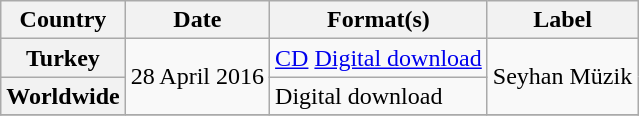<table class="wikitable plainrowheaders">
<tr>
<th scope="col">Country</th>
<th scope="col">Date</th>
<th scope="col">Format(s)</th>
<th scope="col">Label</th>
</tr>
<tr>
<th scope="row">Turkey</th>
<td rowspan="2">28 April 2016</td>
<td><a href='#'>CD</a> <a href='#'>Digital download</a></td>
<td rowspan="2">Seyhan Müzik</td>
</tr>
<tr>
<th scope="row">Worldwide</th>
<td>Digital download</td>
</tr>
<tr>
</tr>
</table>
